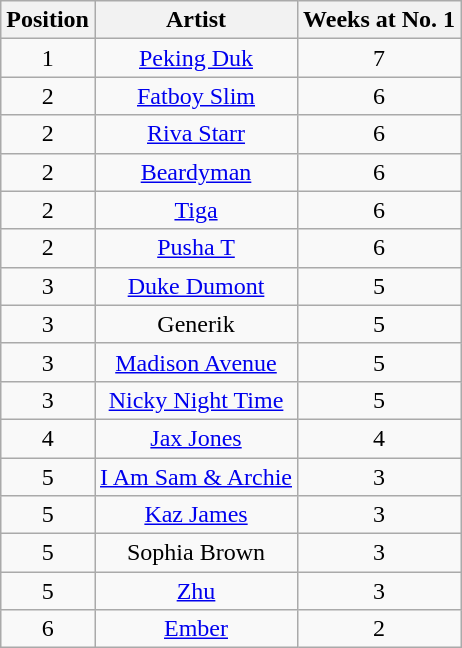<table class="wikitable">
<tr>
<th style="text-align: center;">Position</th>
<th style="text-align: center;">Artist</th>
<th style="text-align: center;">Weeks at No. 1</th>
</tr>
<tr>
<td style="text-align: center;">1</td>
<td style="text-align: center;"><a href='#'>Peking Duk</a></td>
<td style="text-align: center;">7</td>
</tr>
<tr>
<td style="text-align: center;">2</td>
<td style="text-align: center;"><a href='#'>Fatboy Slim</a></td>
<td style="text-align: center;">6</td>
</tr>
<tr>
<td style="text-align: center;">2</td>
<td style="text-align: center;"><a href='#'>Riva Starr</a></td>
<td style="text-align: center;">6</td>
</tr>
<tr>
<td style="text-align: center;">2</td>
<td style="text-align: center;"><a href='#'>Beardyman</a></td>
<td style="text-align: center;">6</td>
</tr>
<tr>
<td style="text-align: center;">2</td>
<td style="text-align: center;"><a href='#'>Tiga</a></td>
<td style="text-align: center;">6</td>
</tr>
<tr>
<td style="text-align: center;">2</td>
<td style="text-align: center;"><a href='#'>Pusha T</a></td>
<td style="text-align: center;">6</td>
</tr>
<tr>
<td style="text-align: center;">3</td>
<td style="text-align: center;"><a href='#'>Duke Dumont</a></td>
<td style="text-align: center;">5</td>
</tr>
<tr>
<td style="text-align: center;">3</td>
<td style="text-align: center;">Generik</td>
<td style="text-align: center;">5</td>
</tr>
<tr>
<td style="text-align: center;">3</td>
<td style="text-align: center;"><a href='#'>Madison Avenue</a></td>
<td style="text-align: center;">5</td>
</tr>
<tr>
<td style="text-align: center;">3</td>
<td style="text-align: center;"><a href='#'>Nicky Night Time</a></td>
<td style="text-align: center;">5</td>
</tr>
<tr>
<td style="text-align: center;">4</td>
<td style="text-align: center;"><a href='#'>Jax Jones</a></td>
<td style="text-align: center;">4</td>
</tr>
<tr>
<td style="text-align: center;">5</td>
<td style="text-align: center;"><a href='#'>I Am Sam & Archie</a></td>
<td style="text-align: center;">3</td>
</tr>
<tr>
<td style="text-align: center;">5</td>
<td style="text-align: center;"><a href='#'>Kaz James</a></td>
<td style="text-align: center;">3</td>
</tr>
<tr>
<td style="text-align: center;">5</td>
<td style="text-align: center;">Sophia Brown</td>
<td style="text-align: center;">3</td>
</tr>
<tr>
<td style="text-align: center;">5</td>
<td style="text-align: center;"><a href='#'>Zhu</a></td>
<td style="text-align: center;">3</td>
</tr>
<tr>
<td style="text-align: center;">6</td>
<td style="text-align: center;"><a href='#'>Ember</a></td>
<td style="text-align: center;">2</td>
</tr>
</table>
